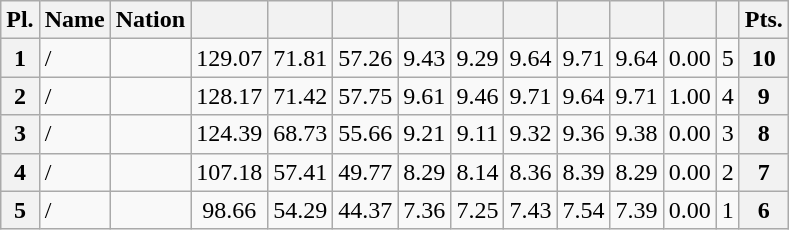<table class="wikitable sortable" style="text-align:center">
<tr>
<th>Pl.</th>
<th>Name</th>
<th>Nation</th>
<th></th>
<th></th>
<th></th>
<th></th>
<th></th>
<th></th>
<th></th>
<th></th>
<th></th>
<th></th>
<th>Pts.</th>
</tr>
<tr>
<th>1</th>
<td align="left"> / </td>
<td align="left"></td>
<td>129.07</td>
<td>71.81</td>
<td>57.26</td>
<td>9.43</td>
<td>9.29</td>
<td>9.64</td>
<td>9.71</td>
<td>9.64</td>
<td>0.00</td>
<td>5</td>
<th>10</th>
</tr>
<tr>
<th>2</th>
<td align="left"> / </td>
<td align="left"></td>
<td>128.17</td>
<td>71.42</td>
<td>57.75</td>
<td>9.61</td>
<td>9.46</td>
<td>9.71</td>
<td>9.64</td>
<td>9.71</td>
<td>1.00</td>
<td>4</td>
<th>9</th>
</tr>
<tr>
<th>3</th>
<td align="left"> / </td>
<td align="left"></td>
<td>124.39</td>
<td>68.73</td>
<td>55.66</td>
<td>9.21</td>
<td>9.11</td>
<td>9.32</td>
<td>9.36</td>
<td>9.38</td>
<td>0.00</td>
<td>3</td>
<th>8</th>
</tr>
<tr>
<th>4</th>
<td align="left"> / </td>
<td align="left"></td>
<td>107.18</td>
<td>57.41</td>
<td>49.77</td>
<td>8.29</td>
<td>8.14</td>
<td>8.36</td>
<td>8.39</td>
<td>8.29</td>
<td>0.00</td>
<td>2</td>
<th>7</th>
</tr>
<tr>
<th>5</th>
<td align="left"> / </td>
<td align="left"></td>
<td>98.66</td>
<td>54.29</td>
<td>44.37</td>
<td>7.36</td>
<td>7.25</td>
<td>7.43</td>
<td>7.54</td>
<td>7.39</td>
<td>0.00</td>
<td>1</td>
<th>6</th>
</tr>
</table>
